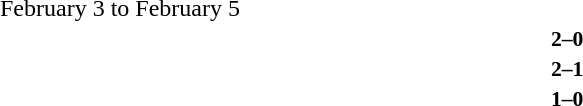<table style="width:100%;" cellspacing="1">
<tr>
<th width=25%></th>
<th width=2%></th>
<th width=6%></th>
<th width=2%></th>
<th width=25%></th>
</tr>
<tr>
<td>February 3 to February 5</td>
</tr>
<tr style=font-size:90%>
<td align=right><strong></strong></td>
<td></td>
<td align=center><strong>2–0</strong></td>
<td></td>
<td><strong></strong></td>
<td></td>
</tr>
<tr style=font-size:90%>
<td align=right><strong></strong></td>
<td></td>
<td align=center><strong>2–1</strong></td>
<td></td>
<td><strong></strong></td>
<td></td>
</tr>
<tr style=font-size:90%>
<td align=right><strong></strong></td>
<td></td>
<td align=center><strong>1–0</strong></td>
<td></td>
<td><strong></strong></td>
<td></td>
</tr>
</table>
